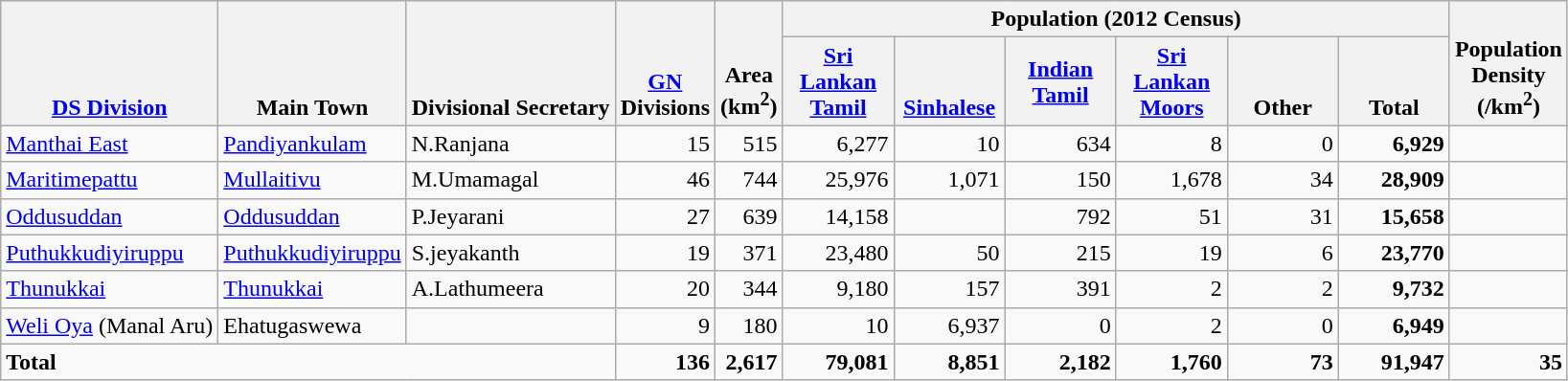<table class="wikitable" border="1" style="text-align:right;">
<tr>
<th style="vertical-align:bottom;" rowspan=2><a href='#'>DS Division</a></th>
<th style="vertical-align:bottom;" rowspan=2>Main Town</th>
<th style="vertical-align:bottom;" rowspan=2>Divisional Secretary</th>
<th style="vertical-align:bottom;" rowspan=2><a href='#'>GN</a><br>Divisions<br></th>
<th style="vertical-align:bottom;" rowspan=2>Area<br>(km<sup>2</sup>)<br></th>
<th colspan=6>Population (2012 Census)</th>
<th style="vertical-align:bottom;" rowspan=2>Population<br>Density<br>(/km<sup>2</sup>)</th>
</tr>
<tr>
<th style="width:70px;"><a href='#'>Sri Lankan<br>Tamil</a></th>
<th style="vertical-align:bottom; width:70px;"><a href='#'>Sinhalese</a></th>
<th style="width:70px;"><a href='#'>Indian<br>Tamil</a></th>
<th style="vertical-align:bottom; width:70px;"><a href='#'>Sri Lankan Moors</a></th>
<th style="vertical-align:bottom; width:70px;">Other</th>
<th style="vertical-align:bottom; width:70px;">Total</th>
</tr>
<tr>
<td align=left><a href='#'>Manthai East</a></td>
<td align=left><a href='#'>Pandiyankulam</a></td>
<td align=left>N.Ranjana</td>
<td>15</td>
<td>515</td>
<td>6,277</td>
<td>10</td>
<td>634</td>
<td>8</td>
<td>0</td>
<td><strong>6,929</strong></td>
<td></td>
</tr>
<tr>
<td align=left><a href='#'>Maritimepattu</a></td>
<td align=left><a href='#'>Mullaitivu</a></td>
<td align=left>M.Umamagal</td>
<td>46</td>
<td>744</td>
<td>25,976</td>
<td>1,071</td>
<td>150</td>
<td>1,678</td>
<td>34</td>
<td><strong>28,909</strong></td>
<td></td>
</tr>
<tr>
<td align=left><a href='#'>Oddusuddan</a></td>
<td align=left><a href='#'>Oddusuddan</a></td>
<td align=left>P.Jeyarani</td>
<td>27</td>
<td>639</td>
<td>14,158</td>
<td></td>
<td>792</td>
<td>51</td>
<td>31</td>
<td><strong>15,658</strong></td>
<td></td>
</tr>
<tr>
<td align=left><a href='#'>Puthukkudiyiruppu</a></td>
<td align=left><a href='#'>Puthukkudiyiruppu</a></td>
<td align=left>S.jeyakanth</td>
<td>19</td>
<td>371</td>
<td>23,480</td>
<td>50</td>
<td>215</td>
<td>19</td>
<td>6</td>
<td><strong>23,770</strong></td>
<td></td>
</tr>
<tr>
<td align=left><a href='#'>Thunukkai</a></td>
<td align=left><a href='#'>Thunukkai</a></td>
<td align=left>A.Lathumeera</td>
<td>20</td>
<td>344</td>
<td>9,180</td>
<td>157</td>
<td>391</td>
<td>2</td>
<td>2</td>
<td><strong>9,732</strong></td>
<td></td>
</tr>
<tr>
<td align=left><a href='#'>Weli Oya</a> (Manal Aru)</td>
<td align=left>Ehatugaswewa</td>
<td align=left></td>
<td>9</td>
<td>180</td>
<td>10</td>
<td>6,937</td>
<td>0</td>
<td>2</td>
<td>0</td>
<td><strong>6,949</strong></td>
<td></td>
</tr>
<tr style="font-weight:bold">
<td align=left colspan=3>Total</td>
<td>136</td>
<td>2,617</td>
<td>79,081</td>
<td>8,851</td>
<td>2,182</td>
<td>1,760</td>
<td>73</td>
<td>91,947</td>
<td>35</td>
</tr>
</table>
